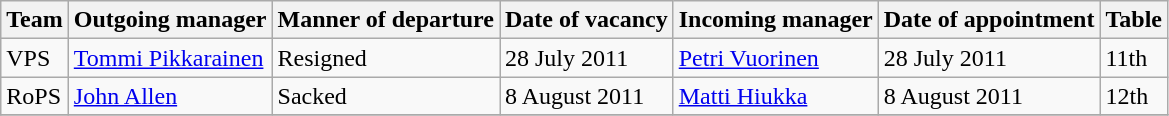<table class="wikitable">
<tr>
<th>Team</th>
<th>Outgoing manager</th>
<th>Manner of departure</th>
<th>Date of vacancy</th>
<th>Incoming manager</th>
<th>Date of appointment</th>
<th>Table</th>
</tr>
<tr>
<td>VPS</td>
<td> <a href='#'>Tommi Pikkarainen</a></td>
<td>Resigned</td>
<td>28 July 2011</td>
<td> <a href='#'>Petri Vuorinen</a></td>
<td>28 July 2011</td>
<td>11th</td>
</tr>
<tr>
<td>RoPS</td>
<td> <a href='#'>John Allen</a></td>
<td>Sacked</td>
<td>8 August 2011</td>
<td> <a href='#'>Matti Hiukka</a></td>
<td>8 August 2011</td>
<td>12th</td>
</tr>
<tr>
</tr>
</table>
